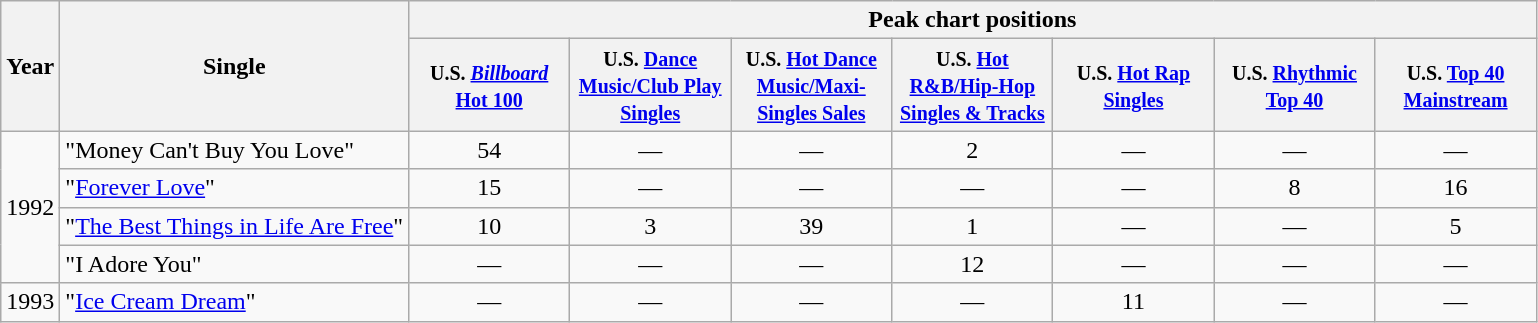<table class="wikitable">
<tr>
<th rowspan="2">Year</th>
<th rowspan="2">Single</th>
<th colspan="7">Peak chart positions</th>
</tr>
<tr>
<th width="100"><small>U.S. <a href='#'><em>Billboard</em> Hot 100</a></small></th>
<th width="100"><small>U.S. <a href='#'>Dance Music/Club Play Singles</a></small></th>
<th width="100"><small>U.S. <a href='#'>Hot Dance Music/Maxi-Singles Sales</a></small></th>
<th width="100"><small>U.S. <a href='#'>Hot R&B/Hip-Hop Singles & Tracks</a></small></th>
<th width="100"><small>U.S. <a href='#'>Hot Rap Singles</a></small></th>
<th width="100"><small>U.S. <a href='#'>Rhythmic Top 40</a></small></th>
<th width="100"><small>U.S. <a href='#'>Top 40 Mainstream</a></small></th>
</tr>
<tr>
<td align="center" rowspan="4">1992</td>
<td align="left">"Money Can't Buy You Love"</td>
<td align="center">54</td>
<td align="center">—</td>
<td align="center">—</td>
<td align="center">2</td>
<td align="center">—</td>
<td align="center">—</td>
<td align="center">—</td>
</tr>
<tr>
<td align="left">"<a href='#'>Forever Love</a>"</td>
<td align="center">15</td>
<td align="center">—</td>
<td align="center">—</td>
<td align="center">—</td>
<td align="center">—</td>
<td align="center">8</td>
<td align="center">16</td>
</tr>
<tr>
<td align="left">"<a href='#'>The Best Things in Life Are Free</a>"</td>
<td align="center">10</td>
<td align="center">3</td>
<td align="center">39</td>
<td align="center">1</td>
<td align="center">—</td>
<td align="center">—</td>
<td align="center">5</td>
</tr>
<tr>
<td align="left">"I Adore You"</td>
<td align="center">—</td>
<td align="center">—</td>
<td align="center">—</td>
<td align="center">12</td>
<td align="center">—</td>
<td align="center">—</td>
<td align="center">—</td>
</tr>
<tr>
<td align="center">1993</td>
<td align="left">"<a href='#'>Ice Cream Dream</a>"</td>
<td align="center">—</td>
<td align="center">—</td>
<td align="center">—</td>
<td align="center">—</td>
<td align="center">11</td>
<td align="center">—</td>
<td align="center">—</td>
</tr>
</table>
